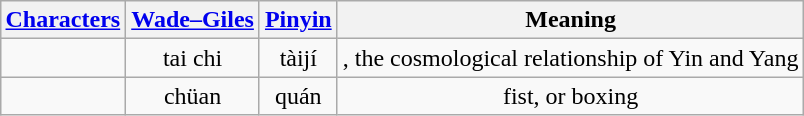<table class="wikitable" width="auto" style="text-align: center; margin-left: auto; margin-right: auto;">
<tr>
<th><a href='#'>Characters</a></th>
<th><a href='#'>Wade–Giles</a></th>
<th><a href='#'>Pinyin</a></th>
<th>Meaning</th>
</tr>
<tr style="text-align:center;">
<td></td>
<td>tai chi</td>
<td>tàijí</td>
<td>, the cosmological relationship of Yin and Yang</td>
</tr>
<tr style="text-align:center;">
<td></td>
<td>chüan</td>
<td>quán</td>
<td>fist, or boxing</td>
</tr>
</table>
